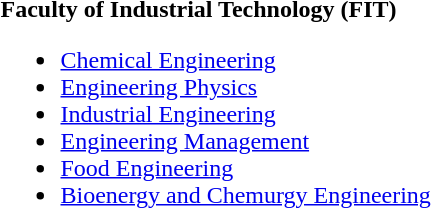<table>
<tr>
<td><strong>Faculty of Industrial Technology (FIT)</strong><br><ul><li><a href='#'>Chemical Engineering</a></li><li><a href='#'>Engineering Physics</a></li><li><a href='#'>Industrial Engineering</a></li><li><a href='#'>Engineering Management</a></li><li><a href='#'>Food Engineering</a></li><li><a href='#'>Bioenergy and Chemurgy Engineering</a></li></ul></td>
</tr>
</table>
